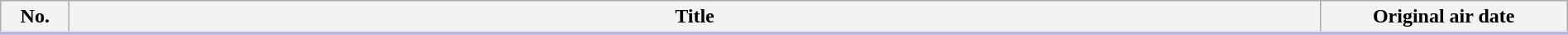<table class="wikitable" style="width:100%; margin:auto; background:#FFF;">
<tr style="border-bottom: 3px solid #CCF">
<th style="width:3em;">No.</th>
<th>Title</th>
<th style="width:12em;">Original air date</th>
</tr>
<tr>
</tr>
</table>
